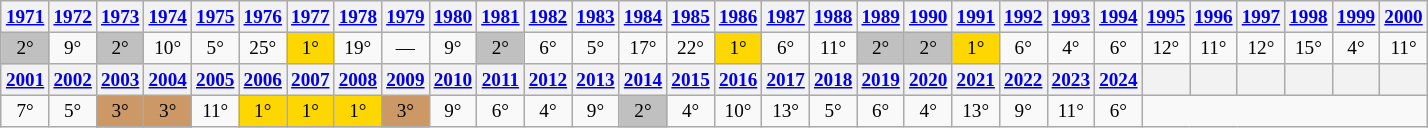<table class="wikitable" style="margin:0.5em ; font-size:80%">
<tr>
<th><a href='#'>1971</a></th>
<th><a href='#'>1972</a></th>
<th><a href='#'>1973</a></th>
<th><a href='#'>1974</a></th>
<th><a href='#'>1975</a></th>
<th><a href='#'>1976</a></th>
<th><a href='#'>1977</a></th>
<th><a href='#'>1978</a></th>
<th><a href='#'>1979</a></th>
<th><a href='#'>1980</a></th>
<th><a href='#'>1981</a></th>
<th><a href='#'>1982</a></th>
<th><a href='#'>1983</a></th>
<th><a href='#'>1984</a></th>
<th><a href='#'>1985</a></th>
<th><a href='#'>1986</a></th>
<th><a href='#'>1987</a></th>
<th><a href='#'>1988</a></th>
<th><a href='#'>1989</a></th>
<th><a href='#'>1990</a></th>
<th><a href='#'>1991</a></th>
<th><a href='#'>1992</a></th>
<th><a href='#'>1993</a></th>
<th><a href='#'>1994</a></th>
<th><a href='#'>1995</a></th>
<th><a href='#'>1996</a></th>
<th><a href='#'>1997</a></th>
<th><a href='#'>1998</a></th>
<th><a href='#'>1999</a></th>
<th><a href='#'>2000</a></th>
</tr>
<tr>
<td align=center style="background:silver;">2°</td>
<td align=center>9°</td>
<td align=center style="background:silver;">2°</td>
<td align=center>10°</td>
<td align=center>5°</td>
<td align=center>25°</td>
<td align=center style="background:gold;">1°</td>
<td align=center>19°</td>
<td align=center>—</td>
<td align=center>9°</td>
<td align=center style="background:silver;">2°</td>
<td align=center>6°</td>
<td align=center>5°</td>
<td align=center>17°</td>
<td align=center>22°</td>
<td align=center style="background:gold;">1°</td>
<td align=center>6°</td>
<td align=center>11°</td>
<td align=center style="background:silver;">2°</td>
<td align=center style="background:silver;">2°</td>
<td align=center style="background:gold;">1°</td>
<td align=center>6°</td>
<td align=center>4°</td>
<td align=center>6°</td>
<td align=center>12°</td>
<td align=center>11°</td>
<td align=center>12°</td>
<td align=center>15°</td>
<td align=center>4°</td>
<td align=center>11°</td>
</tr>
<tr>
<th><a href='#'>2001</a></th>
<th><a href='#'>2002</a></th>
<th><a href='#'>2003</a></th>
<th><a href='#'>2004</a></th>
<th><a href='#'>2005</a></th>
<th><a href='#'>2006</a></th>
<th><a href='#'>2007</a></th>
<th><a href='#'>2008</a></th>
<th><a href='#'>2009</a></th>
<th><a href='#'>2010</a></th>
<th><a href='#'>2011</a></th>
<th><a href='#'>2012</a></th>
<th><a href='#'>2013</a></th>
<th><a href='#'>2014</a></th>
<th><a href='#'>2015</a></th>
<th><a href='#'>2016</a></th>
<th><a href='#'>2017</a></th>
<th><a href='#'>2018</a></th>
<th><a href='#'>2019</a></th>
<th><a href='#'>2020</a></th>
<th><a href='#'>2021</a></th>
<th><a href='#'>2022</a></th>
<th><a href='#'>2023</a></th>
<th><a href='#'>2024</a></th>
<th></th>
<th></th>
<th></th>
<th></th>
<th></th>
<th></th>
</tr>
<tr>
<td align=center>7°</td>
<td align=center>5°</td>
<td align=center style="background:#c96;">3°</td>
<td align=center style="background:#c96;">3°</td>
<td align=center>11°</td>
<td align=center style="background:gold;">1°</td>
<td align=center style="background:gold;">1°</td>
<td align=center style="background:gold;">1°</td>
<td align=center style="background:#c96;">3°</td>
<td align=center>9°</td>
<td align=center>6°</td>
<td align=center>4°</td>
<td align=center>9°</td>
<td align=center style="background:silver;">2°</td>
<td align=center>4°</td>
<td align=center>10°</td>
<td align=center>13°</td>
<td align=center>5°</td>
<td align=center>6°</td>
<td align=center>4°</td>
<td align=center>13°</td>
<td align=center>9°</td>
<td align=center>11°</td>
<td align=center>6°</td>
</tr>
</table>
